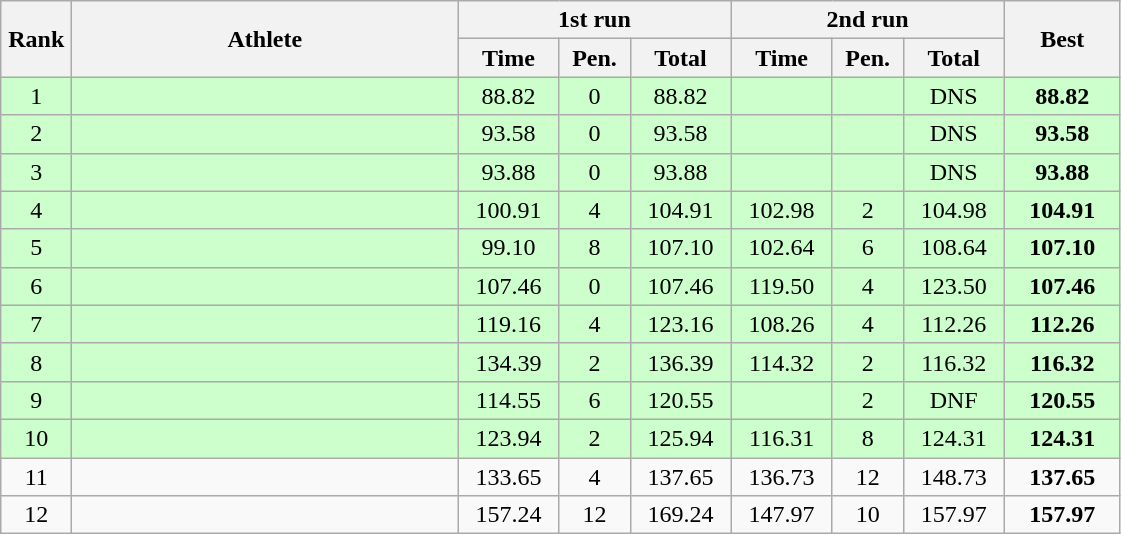<table class=wikitable style="text-align:center">
<tr>
<th rowspan=2 width=40>Rank</th>
<th rowspan=2 width=250>Athlete</th>
<th colspan=3>1st run</th>
<th colspan=3>2nd run</th>
<th rowspan=2 width=70>Best</th>
</tr>
<tr>
<th width=60>Time</th>
<th width=40>Pen.</th>
<th width=60>Total</th>
<th width=60>Time</th>
<th width=40>Pen.</th>
<th width=60>Total</th>
</tr>
<tr bgcolor="ccffcc">
<td>1</td>
<td align=left></td>
<td>88.82</td>
<td>0</td>
<td>88.82</td>
<td></td>
<td></td>
<td>DNS</td>
<td><strong>88.82</strong></td>
</tr>
<tr bgcolor="ccffcc">
<td>2</td>
<td align=left></td>
<td>93.58</td>
<td>0</td>
<td>93.58</td>
<td></td>
<td></td>
<td>DNS</td>
<td><strong>93.58</strong></td>
</tr>
<tr bgcolor="ccffcc">
<td>3</td>
<td align=left></td>
<td>93.88</td>
<td>0</td>
<td>93.88</td>
<td></td>
<td></td>
<td>DNS</td>
<td><strong>93.88</strong></td>
</tr>
<tr bgcolor="ccffcc">
<td>4</td>
<td align=left></td>
<td>100.91</td>
<td>4</td>
<td>104.91</td>
<td>102.98</td>
<td>2</td>
<td>104.98</td>
<td><strong>104.91</strong></td>
</tr>
<tr bgcolor="ccffcc">
<td>5</td>
<td align=left></td>
<td>99.10</td>
<td>8</td>
<td>107.10</td>
<td>102.64</td>
<td>6</td>
<td>108.64</td>
<td><strong>107.10</strong></td>
</tr>
<tr bgcolor="ccffcc">
<td>6</td>
<td align=left></td>
<td>107.46</td>
<td>0</td>
<td>107.46</td>
<td>119.50</td>
<td>4</td>
<td>123.50</td>
<td><strong>107.46</strong></td>
</tr>
<tr bgcolor="ccffcc">
<td>7</td>
<td align=left></td>
<td>119.16</td>
<td>4</td>
<td>123.16</td>
<td>108.26</td>
<td>4</td>
<td>112.26</td>
<td><strong>112.26</strong></td>
</tr>
<tr bgcolor="ccffcc">
<td>8</td>
<td align=left></td>
<td>134.39</td>
<td>2</td>
<td>136.39</td>
<td>114.32</td>
<td>2</td>
<td>116.32</td>
<td><strong>116.32</strong></td>
</tr>
<tr bgcolor="ccffcc">
<td>9</td>
<td align=left></td>
<td>114.55</td>
<td>6</td>
<td>120.55</td>
<td></td>
<td>2</td>
<td>DNF</td>
<td><strong>120.55</strong></td>
</tr>
<tr bgcolor="ccffcc">
<td>10</td>
<td align=left></td>
<td>123.94</td>
<td>2</td>
<td>125.94</td>
<td>116.31</td>
<td>8</td>
<td>124.31</td>
<td><strong>124.31</strong></td>
</tr>
<tr>
<td>11</td>
<td align=left></td>
<td>133.65</td>
<td>4</td>
<td>137.65</td>
<td>136.73</td>
<td>12</td>
<td>148.73</td>
<td><strong>137.65</strong></td>
</tr>
<tr>
<td>12</td>
<td align=left></td>
<td>157.24</td>
<td>12</td>
<td>169.24</td>
<td>147.97</td>
<td>10</td>
<td>157.97</td>
<td><strong>157.97</strong></td>
</tr>
</table>
